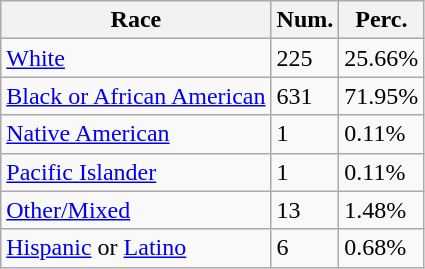<table class="wikitable">
<tr>
<th>Race</th>
<th>Num.</th>
<th>Perc.</th>
</tr>
<tr>
<td><a href='#'>White</a></td>
<td>225</td>
<td>25.66%</td>
</tr>
<tr>
<td><a href='#'>Black or African American</a></td>
<td>631</td>
<td>71.95%</td>
</tr>
<tr>
<td><a href='#'>Native American</a></td>
<td>1</td>
<td>0.11%</td>
</tr>
<tr>
<td><a href='#'>Pacific Islander</a></td>
<td>1</td>
<td>0.11%</td>
</tr>
<tr>
<td><a href='#'>Other/Mixed</a></td>
<td>13</td>
<td>1.48%</td>
</tr>
<tr>
<td><a href='#'>Hispanic</a> or <a href='#'>Latino</a></td>
<td>6</td>
<td>0.68%</td>
</tr>
</table>
